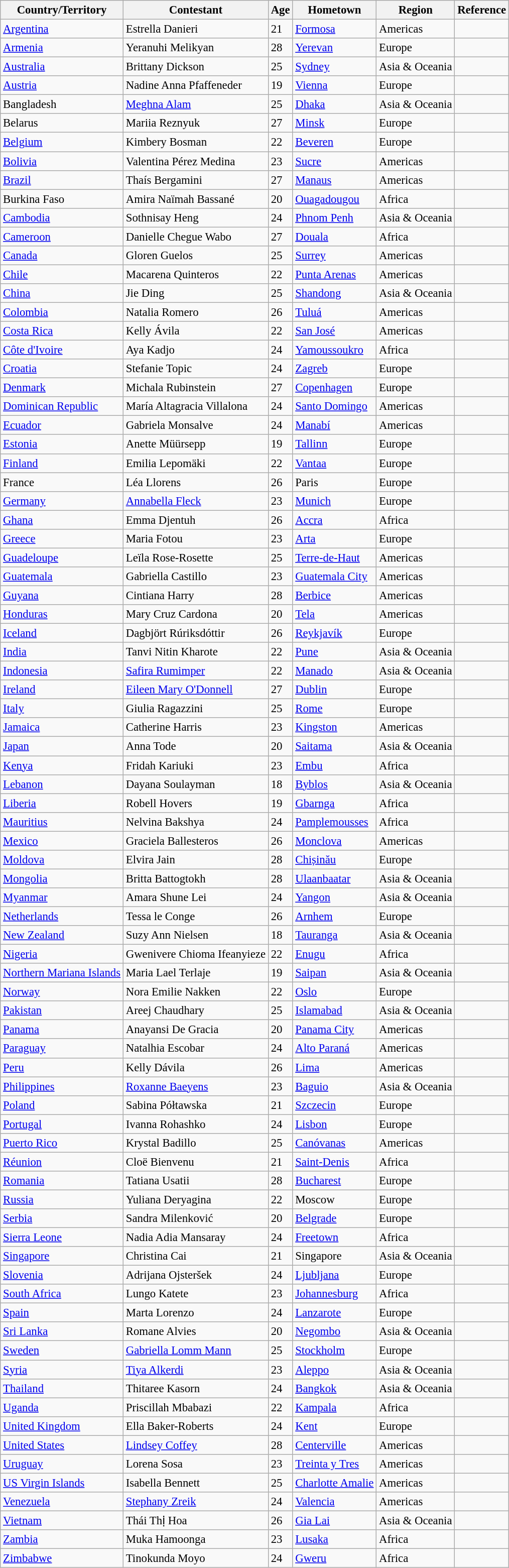<table class="wikitable sortable" style="font-size: 95%;">
<tr>
<th>Country/Territory</th>
<th>Contestant</th>
<th>Age</th>
<th>Hometown</th>
<th>Region</th>
<th>Reference</th>
</tr>
<tr>
<td> <a href='#'>Argentina</a></td>
<td>Estrella Danieri</td>
<td>21</td>
<td><a href='#'>Formosa</a></td>
<td>Americas</td>
<td></td>
</tr>
<tr>
<td> <a href='#'>Armenia</a></td>
<td>Yeranuhi Melikyan</td>
<td>28</td>
<td><a href='#'>Yerevan</a></td>
<td>Europe</td>
<td></td>
</tr>
<tr>
<td> <a href='#'>Australia</a></td>
<td>Brittany Dickson</td>
<td>25</td>
<td><a href='#'>Sydney</a></td>
<td>Asia & Oceania</td>
<td></td>
</tr>
<tr>
<td> <a href='#'>Austria</a></td>
<td>Nadine Anna Pfaffeneder</td>
<td>19</td>
<td><a href='#'>Vienna</a></td>
<td>Europe</td>
<td></td>
</tr>
<tr>
<td> Bangladesh</td>
<td><a href='#'>Meghna Alam</a></td>
<td>25</td>
<td><a href='#'>Dhaka</a></td>
<td>Asia & Oceania</td>
<td></td>
</tr>
<tr>
<td> Belarus</td>
<td>Mariia Reznyuk</td>
<td>27</td>
<td><a href='#'>Minsk</a></td>
<td>Europe</td>
<td></td>
</tr>
<tr>
<td> <a href='#'>Belgium</a></td>
<td>Kimbery Bosman</td>
<td>22</td>
<td><a href='#'>Beveren</a></td>
<td>Europe</td>
<td></td>
</tr>
<tr>
<td> <a href='#'>Bolivia</a></td>
<td>Valentina Pérez Medina</td>
<td>23</td>
<td><a href='#'>Sucre</a></td>
<td>Americas</td>
<td></td>
</tr>
<tr>
<td> <a href='#'>Brazil</a></td>
<td>Thaís Bergamini</td>
<td>27</td>
<td><a href='#'>Manaus</a></td>
<td>Americas</td>
<td></td>
</tr>
<tr>
<td> Burkina Faso</td>
<td>Amira Naïmah Bassané</td>
<td>20</td>
<td><a href='#'>Ouagadougou</a></td>
<td>Africa</td>
<td></td>
</tr>
<tr>
<td> <a href='#'>Cambodia</a></td>
<td>Sothnisay Heng</td>
<td>24</td>
<td><a href='#'>Phnom Penh</a></td>
<td>Asia & Oceania</td>
<td></td>
</tr>
<tr>
<td> <a href='#'>Cameroon</a></td>
<td>Danielle Chegue Wabo</td>
<td>27</td>
<td><a href='#'>Douala</a></td>
<td>Africa</td>
<td></td>
</tr>
<tr>
<td> <a href='#'>Canada</a></td>
<td>Gloren Guelos</td>
<td>25</td>
<td><a href='#'>Surrey</a></td>
<td>Americas</td>
<td></td>
</tr>
<tr>
<td> <a href='#'>Chile</a></td>
<td>Macarena Quinteros</td>
<td>22</td>
<td><a href='#'>Punta Arenas</a></td>
<td>Americas</td>
<td></td>
</tr>
<tr>
<td> <a href='#'>China</a></td>
<td>Jie Ding</td>
<td>25</td>
<td><a href='#'>Shandong</a></td>
<td>Asia & Oceania</td>
<td></td>
</tr>
<tr>
<td> <a href='#'>Colombia</a></td>
<td>Natalia Romero</td>
<td>26</td>
<td><a href='#'>Tuluá</a></td>
<td>Americas</td>
<td></td>
</tr>
<tr>
<td> <a href='#'>Costa Rica</a></td>
<td>Kelly Ávila</td>
<td>22</td>
<td><a href='#'>San José</a></td>
<td>Americas</td>
<td></td>
</tr>
<tr>
<td> <a href='#'>Côte d'Ivoire</a></td>
<td>Aya Kadjo</td>
<td>24</td>
<td><a href='#'>Yamoussoukro</a></td>
<td>Africa</td>
<td></td>
</tr>
<tr>
<td> <a href='#'>Croatia</a></td>
<td>Stefanie Topic</td>
<td>24</td>
<td><a href='#'>Zagreb</a></td>
<td>Europe</td>
<td></td>
</tr>
<tr>
<td> <a href='#'>Denmark</a></td>
<td>Michala Rubinstein</td>
<td>27</td>
<td><a href='#'>Copenhagen</a></td>
<td>Europe</td>
<td></td>
</tr>
<tr>
<td> <a href='#'>Dominican Republic</a></td>
<td>María Altagracia Villalona</td>
<td>24</td>
<td><a href='#'>Santo Domingo</a></td>
<td>Americas</td>
<td></td>
</tr>
<tr>
<td> <a href='#'>Ecuador</a></td>
<td>Gabriela Monsalve</td>
<td>24</td>
<td><a href='#'>Manabí</a></td>
<td>Americas</td>
<td></td>
</tr>
<tr>
<td> <a href='#'>Estonia</a></td>
<td>Anette Müürsepp</td>
<td>19</td>
<td><a href='#'>Tallinn</a></td>
<td>Europe</td>
<td></td>
</tr>
<tr>
<td> <a href='#'>Finland</a></td>
<td>Emilia Lepomäki</td>
<td>22</td>
<td><a href='#'>Vantaa</a></td>
<td>Europe</td>
<td></td>
</tr>
<tr>
<td> France</td>
<td>Léa Llorens</td>
<td>26</td>
<td>Paris</td>
<td>Europe</td>
<td></td>
</tr>
<tr>
<td> <a href='#'>Germany</a></td>
<td><a href='#'>Annabella Fleck</a></td>
<td>23</td>
<td><a href='#'>Munich</a></td>
<td>Europe</td>
<td></td>
</tr>
<tr>
<td> <a href='#'>Ghana</a></td>
<td>Emma Djentuh</td>
<td>26</td>
<td><a href='#'>Accra</a></td>
<td>Africa</td>
<td></td>
</tr>
<tr>
<td> <a href='#'>Greece</a></td>
<td>Maria Fotou</td>
<td>23</td>
<td><a href='#'>Arta</a></td>
<td>Europe</td>
<td></td>
</tr>
<tr>
<td> <a href='#'>Guadeloupe</a></td>
<td>Leïla Rose-Rosette</td>
<td>25</td>
<td><a href='#'>Terre-de-Haut</a></td>
<td>Americas</td>
<td></td>
</tr>
<tr>
<td> <a href='#'>Guatemala</a></td>
<td>Gabriella Castillo</td>
<td>23</td>
<td><a href='#'>Guatemala City</a></td>
<td>Americas</td>
<td></td>
</tr>
<tr>
<td> <a href='#'>Guyana</a></td>
<td>Cintiana Harry</td>
<td>28</td>
<td><a href='#'>Berbice</a></td>
<td>Americas</td>
<td></td>
</tr>
<tr>
<td> <a href='#'>Honduras</a></td>
<td>Mary Cruz Cardona</td>
<td>20</td>
<td><a href='#'>Tela</a></td>
<td>Americas</td>
<td></td>
</tr>
<tr>
<td> <a href='#'>Iceland</a></td>
<td>Dagbjört Rúriksdóttir</td>
<td>26</td>
<td><a href='#'>Reykjavík</a></td>
<td>Europe</td>
<td></td>
</tr>
<tr>
<td> <a href='#'>India</a></td>
<td>Tanvi Nitin Kharote</td>
<td>22</td>
<td><a href='#'>Pune</a></td>
<td>Asia & Oceania</td>
<td></td>
</tr>
<tr>
<td> <a href='#'>Indonesia</a></td>
<td><a href='#'>Safira Rumimper</a></td>
<td>22</td>
<td><a href='#'>Manado</a></td>
<td>Asia & Oceania</td>
<td></td>
</tr>
<tr>
<td> <a href='#'>Ireland</a></td>
<td><a href='#'>Eileen Mary O'Donnell</a></td>
<td>27</td>
<td><a href='#'>Dublin</a></td>
<td>Europe</td>
<td></td>
</tr>
<tr>
<td> <a href='#'>Italy</a></td>
<td>Giulia Ragazzini</td>
<td>25</td>
<td><a href='#'>Rome</a></td>
<td>Europe</td>
<td></td>
</tr>
<tr>
<td> <a href='#'>Jamaica</a></td>
<td>Catherine Harris</td>
<td>23</td>
<td><a href='#'>Kingston</a></td>
<td>Americas</td>
<td></td>
</tr>
<tr>
<td> <a href='#'>Japan</a></td>
<td>Anna Tode</td>
<td>20</td>
<td><a href='#'>Saitama</a></td>
<td>Asia & Oceania</td>
<td></td>
</tr>
<tr>
<td> <a href='#'>Kenya</a></td>
<td>Fridah Kariuki</td>
<td>23</td>
<td><a href='#'>Embu</a></td>
<td>Africa</td>
<td></td>
</tr>
<tr>
<td> <a href='#'>Lebanon</a></td>
<td>Dayana Soulayman</td>
<td>18</td>
<td><a href='#'>Byblos</a></td>
<td>Asia & Oceania</td>
<td></td>
</tr>
<tr>
<td> <a href='#'>Liberia</a></td>
<td>Robell Hovers</td>
<td>19</td>
<td><a href='#'>Gbarnga</a></td>
<td>Africa</td>
<td></td>
</tr>
<tr>
<td> <a href='#'>Mauritius</a></td>
<td>Nelvina Bakshya</td>
<td>24</td>
<td><a href='#'>Pamplemousses</a></td>
<td>Africa</td>
<td></td>
</tr>
<tr>
<td> <a href='#'>Mexico</a></td>
<td>Graciela Ballesteros</td>
<td>26</td>
<td><a href='#'>Monclova</a></td>
<td>Americas</td>
<td></td>
</tr>
<tr>
<td> <a href='#'>Moldova</a></td>
<td>Elvira Jain</td>
<td>28</td>
<td><a href='#'>Chișinău</a></td>
<td>Europe</td>
<td></td>
</tr>
<tr>
<td> <a href='#'>Mongolia</a></td>
<td>Britta Battogtokh</td>
<td>28</td>
<td><a href='#'>Ulaanbaatar</a></td>
<td>Asia & Oceania</td>
<td></td>
</tr>
<tr>
<td> <a href='#'>Myanmar</a></td>
<td>Amara Shune Lei</td>
<td>24</td>
<td><a href='#'>Yangon</a></td>
<td>Asia & Oceania</td>
<td></td>
</tr>
<tr>
<td> <a href='#'>Netherlands</a></td>
<td>Tessa le Conge</td>
<td>26</td>
<td><a href='#'>Arnhem</a></td>
<td>Europe</td>
<td></td>
</tr>
<tr>
<td> <a href='#'>New Zealand</a></td>
<td>Suzy Ann Nielsen</td>
<td>18</td>
<td><a href='#'>Tauranga</a></td>
<td>Asia & Oceania</td>
<td></td>
</tr>
<tr>
<td> <a href='#'>Nigeria</a></td>
<td>Gwenivere Chioma Ifeanyieze</td>
<td>22</td>
<td><a href='#'>Enugu</a></td>
<td>Africa</td>
<td></td>
</tr>
<tr>
<td> <a href='#'>Northern Mariana Islands</a></td>
<td>Maria Lael Terlaje</td>
<td>19</td>
<td><a href='#'>Saipan</a></td>
<td>Asia & Oceania</td>
<td></td>
</tr>
<tr>
<td> <a href='#'>Norway</a></td>
<td>Nora Emilie Nakken</td>
<td>22</td>
<td><a href='#'>Oslo</a></td>
<td>Europe</td>
<td></td>
</tr>
<tr>
<td> <a href='#'>Pakistan</a></td>
<td>Areej Chaudhary</td>
<td>25</td>
<td><a href='#'>Islamabad</a></td>
<td>Asia & Oceania</td>
<td></td>
</tr>
<tr>
<td> <a href='#'>Panama</a></td>
<td>Anayansi De Gracia</td>
<td>20</td>
<td><a href='#'>Panama City</a></td>
<td>Americas</td>
<td></td>
</tr>
<tr>
<td> <a href='#'>Paraguay</a></td>
<td>Natalhia Escobar</td>
<td>24</td>
<td><a href='#'>Alto Paraná</a></td>
<td>Americas</td>
<td></td>
</tr>
<tr>
<td> <a href='#'>Peru</a></td>
<td>Kelly Dávila</td>
<td>26</td>
<td><a href='#'>Lima</a></td>
<td>Americas</td>
<td></td>
</tr>
<tr>
<td> <a href='#'>Philippines</a></td>
<td><a href='#'>Roxanne Baeyens</a></td>
<td>23</td>
<td><a href='#'>Baguio</a></td>
<td>Asia & Oceania</td>
<td></td>
</tr>
<tr>
<td> <a href='#'>Poland</a></td>
<td>Sabina Półtawska</td>
<td>21</td>
<td><a href='#'>Szczecin</a></td>
<td>Europe</td>
<td></td>
</tr>
<tr>
<td> <a href='#'>Portugal</a></td>
<td>Ivanna Rohashko</td>
<td>24</td>
<td><a href='#'>Lisbon</a></td>
<td>Europe</td>
<td></td>
</tr>
<tr>
<td> <a href='#'>Puerto Rico</a></td>
<td>Krystal Badillo</td>
<td>25</td>
<td><a href='#'>Canóvanas</a></td>
<td>Americas</td>
<td></td>
</tr>
<tr>
<td> <a href='#'>Réunion</a></td>
<td>Cloë Bienvenu</td>
<td>21</td>
<td><a href='#'>Saint-Denis</a></td>
<td>Africa</td>
<td></td>
</tr>
<tr>
<td> <a href='#'>Romania</a></td>
<td>Tatiana Usatii</td>
<td>28</td>
<td><a href='#'>Bucharest</a></td>
<td>Europe</td>
<td></td>
</tr>
<tr>
<td> <a href='#'>Russia</a></td>
<td>Yuliana Deryagina</td>
<td>22</td>
<td>Moscow</td>
<td>Europe</td>
<td></td>
</tr>
<tr>
<td> <a href='#'>Serbia</a></td>
<td>Sandra Milenković</td>
<td>20</td>
<td><a href='#'>Belgrade</a></td>
<td>Europe</td>
<td></td>
</tr>
<tr>
<td> <a href='#'>Sierra Leone</a></td>
<td>Nadia Adia Mansaray</td>
<td>24</td>
<td><a href='#'>Freetown</a></td>
<td>Africa</td>
<td></td>
</tr>
<tr>
<td> <a href='#'>Singapore</a></td>
<td>Christina Cai</td>
<td>21</td>
<td>Singapore</td>
<td>Asia & Oceania</td>
<td></td>
</tr>
<tr>
<td> <a href='#'>Slovenia</a></td>
<td>Adrijana Ojsteršek</td>
<td>24</td>
<td><a href='#'>Ljubljana</a></td>
<td>Europe</td>
<td></td>
</tr>
<tr>
<td> <a href='#'>South Africa</a></td>
<td>Lungo Katete</td>
<td>23</td>
<td><a href='#'>Johannesburg</a></td>
<td>Africa</td>
<td></td>
</tr>
<tr>
<td> <a href='#'>Spain</a></td>
<td>Marta Lorenzo</td>
<td>24</td>
<td><a href='#'>Lanzarote</a></td>
<td>Europe</td>
<td></td>
</tr>
<tr>
<td> <a href='#'>Sri Lanka</a></td>
<td>Romane Alvies</td>
<td>20</td>
<td><a href='#'>Negombo</a></td>
<td>Asia & Oceania</td>
<td></td>
</tr>
<tr>
<td> <a href='#'>Sweden</a></td>
<td><a href='#'>Gabriella Lomm Mann</a></td>
<td>25</td>
<td><a href='#'>Stockholm</a></td>
<td>Europe</td>
<td></td>
</tr>
<tr>
<td> <a href='#'>Syria</a></td>
<td><a href='#'>Tiya Alkerdi</a></td>
<td>23</td>
<td><a href='#'>Aleppo</a></td>
<td>Asia & Oceania</td>
<td></td>
</tr>
<tr>
<td> <a href='#'>Thailand</a></td>
<td>Thitaree Kasorn</td>
<td>24</td>
<td><a href='#'>Bangkok</a></td>
<td>Asia & Oceania</td>
<td></td>
</tr>
<tr>
<td> <a href='#'>Uganda</a></td>
<td>Priscillah Mbabazi</td>
<td>22</td>
<td><a href='#'>Kampala</a></td>
<td>Africa</td>
<td></td>
</tr>
<tr>
<td> <a href='#'>United Kingdom</a></td>
<td>Ella Baker-Roberts</td>
<td>24</td>
<td><a href='#'>Kent</a></td>
<td>Europe</td>
<td></td>
</tr>
<tr>
<td> <a href='#'>United States</a></td>
<td><a href='#'>Lindsey Coffey</a></td>
<td>28</td>
<td><a href='#'>Centerville</a></td>
<td>Americas</td>
<td></td>
</tr>
<tr>
<td> <a href='#'>Uruguay</a></td>
<td>Lorena Sosa</td>
<td>23</td>
<td><a href='#'>Treinta y Tres</a></td>
<td>Americas</td>
<td></td>
</tr>
<tr>
<td> <a href='#'>US Virgin Islands</a></td>
<td>Isabella Bennett</td>
<td>25</td>
<td><a href='#'>Charlotte Amalie</a></td>
<td>Americas</td>
<td></td>
</tr>
<tr>
<td> <a href='#'>Venezuela</a></td>
<td><a href='#'>Stephany Zreik</a></td>
<td>24</td>
<td><a href='#'>Valencia</a></td>
<td>Americas</td>
<td></td>
</tr>
<tr>
<td> <a href='#'>Vietnam</a></td>
<td>Thái Thị Hoa</td>
<td>26</td>
<td><a href='#'>Gia Lai</a></td>
<td>Asia & Oceania</td>
<td></td>
</tr>
<tr>
<td> <a href='#'>Zambia</a></td>
<td>Muka Hamoonga</td>
<td>23</td>
<td><a href='#'>Lusaka</a></td>
<td>Africa</td>
<td></td>
</tr>
<tr>
<td> <a href='#'>Zimbabwe</a></td>
<td>Tinokunda Moyo</td>
<td>24</td>
<td><a href='#'>Gweru</a></td>
<td>Africa</td>
<td></td>
</tr>
</table>
